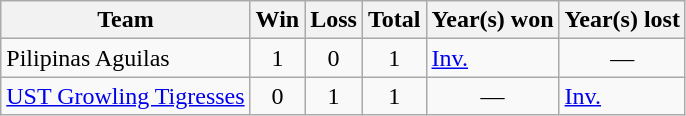<table class="wikitable sortable" style="text-align:center;">
<tr>
<th>Team</th>
<th>Win</th>
<th>Loss</th>
<th>Total</th>
<th>Year(s) won</th>
<th>Year(s) lost</th>
</tr>
<tr>
<td align=left>Pilipinas Aguilas</td>
<td>1</td>
<td>0</td>
<td>1</td>
<td align=left><a href='#'>Inv.</a></td>
<td align=center>—</td>
</tr>
<tr>
<td align=left><a href='#'>UST Growling Tigresses</a></td>
<td>0</td>
<td>1</td>
<td>1</td>
<td align=center>—</td>
<td align=left><a href='#'>Inv.</a></td>
</tr>
</table>
